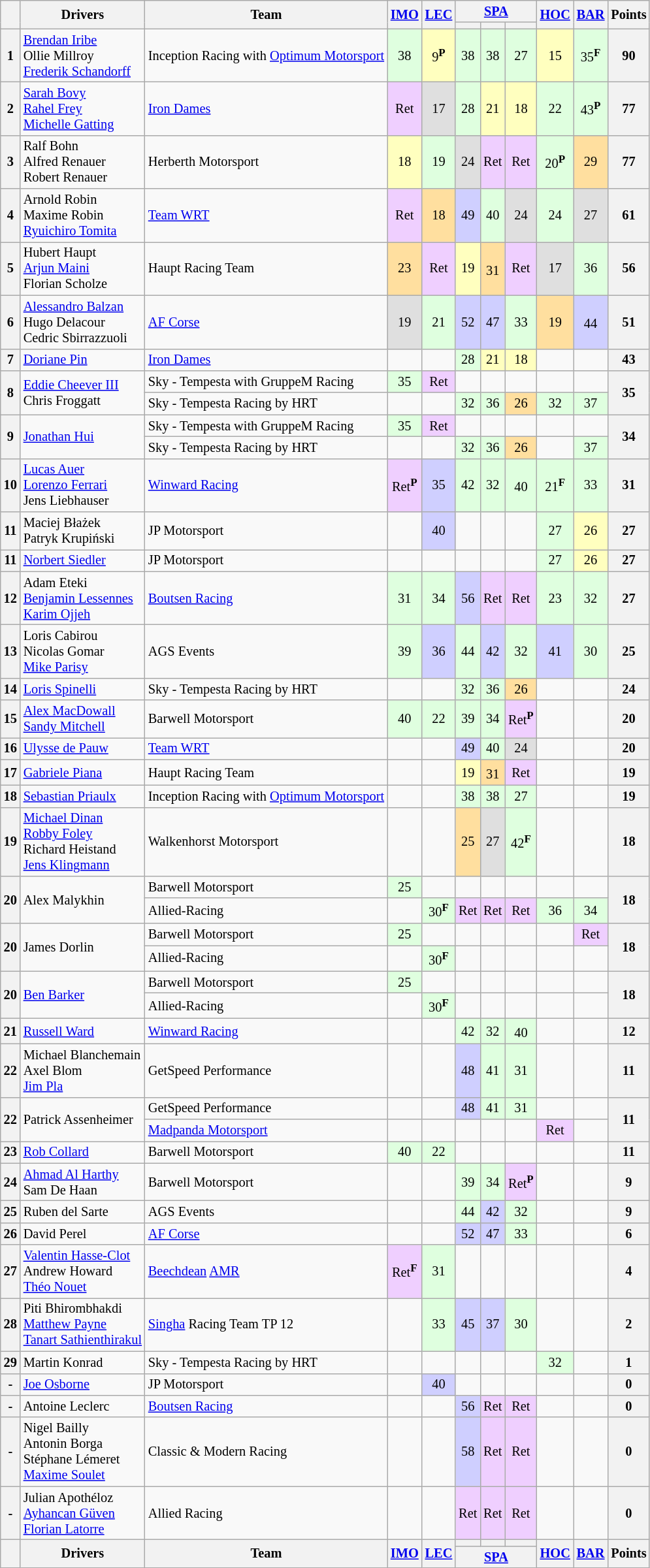<table class="wikitable" style="font-size:85%; text-align:center;">
<tr>
<th rowspan="2"></th>
<th rowspan="2">Drivers</th>
<th rowspan="2">Team</th>
<th rowspan="2"><a href='#'>IMO</a><br></th>
<th rowspan="2"><a href='#'>LEC</a><br></th>
<th colspan="3"><a href='#'>SPA</a><br></th>
<th rowspan="2"><a href='#'>HOC</a><br></th>
<th rowspan="2"><a href='#'>BAR</a><br></th>
<th rowspan="2">Points</th>
</tr>
<tr>
<th></th>
<th></th>
<th></th>
</tr>
<tr>
<th>1</th>
<td align="left"> <a href='#'>Brendan Iribe</a><br> Ollie Millroy<br> <a href='#'>Frederik Schandorff</a></td>
<td align="left"> Inception Racing with <a href='#'>Optimum Motorsport</a></td>
<td style="background:#dfffdf;">38</td>
<td style="background:#ffffbf;">9<sup><strong>P</strong></sup></td>
<td style="background:#dfffdf;">38</td>
<td style="background:#dfffdf;">38</td>
<td style="background:#dfffdf;">27</td>
<td style="background:#ffffbf;">15</td>
<td style="background:#dfffdf;">35<sup><strong>F</strong></sup></td>
<th>90</th>
</tr>
<tr>
<th>2</th>
<td align="left"> <a href='#'>Sarah Bovy</a><br> <a href='#'>Rahel Frey</a><br> <a href='#'>Michelle Gatting</a></td>
<td align="left"> <a href='#'>Iron Dames</a></td>
<td style="background:#efcfff;">Ret</td>
<td style="background:#dfdfdf;">17</td>
<td style="background:#dfffdf;">28</td>
<td style="background:#ffffbf;">21</td>
<td style="background:#ffffbf;">18</td>
<td style="background:#dfffdf;">22</td>
<td style="background:#dfffdf;">43<sup><strong>P</strong></sup></td>
<th>77</th>
</tr>
<tr>
<th>3</th>
<td align="left"> Ralf Bohn<br> Alfred Renauer<br> Robert Renauer</td>
<td align="left"> Herberth Motorsport</td>
<td style="background:#ffffbf;">18</td>
<td style="background:#dfffdf;">19</td>
<td style="background:#dfdfdf;">24</td>
<td style="background:#efcfff;">Ret</td>
<td style="background:#efcfff;">Ret</td>
<td style="background:#dfffdf;">20<sup><strong>P</strong></sup></td>
<td style="background:#ffdf9f;">29</td>
<th>77</th>
</tr>
<tr>
<th>4</th>
<td align="left"> Arnold Robin<br> Maxime Robin<br> <a href='#'>Ryuichiro Tomita</a></td>
<td align="left"> <a href='#'>Team WRT</a></td>
<td style="background:#efcfff;">Ret</td>
<td style="background:#ffdf9f;">18</td>
<td style="background:#cfcfff;">49</td>
<td style="background:#dfffdf;">40</td>
<td style="background:#dfdfdf;">24</td>
<td style="background:#dfffdf;">24</td>
<td style="background:#dfdfdf;">27</td>
<th>61</th>
</tr>
<tr>
<th>5</th>
<td align="left"> Hubert Haupt<br> <a href='#'>Arjun Maini</a><br> Florian Scholze</td>
<td align="left"> Haupt Racing Team</td>
<td style="background:#ffdf9f;">23</td>
<td style="background:#efcfff;">Ret</td>
<td style="background:#ffffbf;">19</td>
<td style="background:#ffdf9f;">31<sup><strong></strong></sup></td>
<td style="background:#efcfff;">Ret</td>
<td style="background:#dfdfdf;">17</td>
<td style="background:#dfffdf;">36</td>
<th>56</th>
</tr>
<tr>
<th>6</th>
<td align="left"> <a href='#'>Alessandro Balzan</a><br> Hugo Delacour<br> Cedric Sbirrazzuoli</td>
<td align="left"> <a href='#'>AF Corse</a></td>
<td style="background:#dfdfdf;">19</td>
<td style="background:#dfffdf;">21</td>
<td style="background:#cfcfff;">52</td>
<td style="background:#cfcfff;">47</td>
<td style="background:#dfffdf;">33</td>
<td style="background:#ffdf9f;">19</td>
<td style="background:#cfcfff;">44<sup><strong></strong></sup></td>
<th>51</th>
</tr>
<tr>
<th>7</th>
<td align="left"> <a href='#'>Doriane Pin</a></td>
<td align="left"> <a href='#'>Iron Dames</a></td>
<td></td>
<td></td>
<td style="background:#dfffdf;">28</td>
<td style="background:#ffffbf;">21</td>
<td style="background:#ffffbf;">18</td>
<td></td>
<td></td>
<th>43</th>
</tr>
<tr>
<th rowspan=2>8</th>
<td rowspan="2" align="left"> <a href='#'>Eddie Cheever III</a><br> Chris Froggatt</td>
<td align="left"> Sky - Tempesta with GruppeM Racing</td>
<td style="background:#dfffdf;">35</td>
<td style="background:#efcfff;">Ret</td>
<td></td>
<td></td>
<td></td>
<td></td>
<td></td>
<th rowspan=2>35</th>
</tr>
<tr>
<td align="left"> Sky - Tempesta Racing by HRT</td>
<td></td>
<td></td>
<td style="background:#dfffdf;">32</td>
<td style="background:#dfffdf;">36</td>
<td style="background:#ffdf9f;">26</td>
<td style="background:#dfffdf;">32</td>
<td style="background:#dfffdf;">37</td>
</tr>
<tr>
<th rowspan=2>9</th>
<td rowspan="2" align="left"> <a href='#'>Jonathan Hui</a></td>
<td align="left"> Sky - Tempesta with GruppeM Racing</td>
<td style="background:#dfffdf;">35</td>
<td style="background:#efcfff;">Ret</td>
<td></td>
<td></td>
<td></td>
<td></td>
<td></td>
<th rowspan=2>34</th>
</tr>
<tr>
<td align="left"> Sky - Tempesta Racing by HRT</td>
<td></td>
<td></td>
<td style="background:#dfffdf;">32</td>
<td style="background:#dfffdf;">36</td>
<td style="background:#ffdf9f;">26</td>
<td></td>
<td style="background:#dfffdf;">37</td>
</tr>
<tr>
<th>10</th>
<td align="left"> <a href='#'>Lucas Auer</a><br> <a href='#'>Lorenzo Ferrari</a><br> Jens Liebhauser</td>
<td align="left"> <a href='#'>Winward Racing</a></td>
<td style="background:#efcfff;">Ret<sup><strong>P</strong></sup></td>
<td style="background:#cfcfff;">35</td>
<td style="background:#dfffdf;">42</td>
<td style="background:#dfffdf;">32</td>
<td style="background:#dfffdf;">40<sup><strong></strong></sup></td>
<td style="background:#dfffdf;">21<sup><strong>F</strong></sup></td>
<td style="background:#dfffdf;">33</td>
<th>31</th>
</tr>
<tr>
<th>11</th>
<td align="left"> Maciej Błażek<br> Patryk Krupiński</td>
<td align="left"> JP Motorsport</td>
<td></td>
<td style="background:#cfcfff;">40</td>
<td></td>
<td></td>
<td></td>
<td style="background:#dfffdf;">27</td>
<td style="background:#ffffbf;">26</td>
<th>27</th>
</tr>
<tr>
<th>11</th>
<td align="left"> <a href='#'>Norbert Siedler</a></td>
<td align="left"> JP Motorsport</td>
<td></td>
<td></td>
<td></td>
<td></td>
<td></td>
<td style="background:#dfffdf;">27</td>
<td style="background:#ffffbf;">26</td>
<th>27</th>
</tr>
<tr>
<th>12</th>
<td align="left"> Adam Eteki<br> <a href='#'>Benjamin Lessennes</a><br> <a href='#'>Karim Ojjeh</a></td>
<td align="left"> <a href='#'>Boutsen Racing</a></td>
<td style="background:#dfffdf;">31</td>
<td style="background:#dfffdf;">34</td>
<td style="background:#cfcfff;">56</td>
<td style="background:#efcfff;">Ret</td>
<td style="background:#efcfff;">Ret</td>
<td style="background:#dfffdf;">23</td>
<td style="background:#dfffdf;">32</td>
<th>27</th>
</tr>
<tr>
<th>13</th>
<td align="left"> Loris Cabirou<br> Nicolas Gomar<br> <a href='#'>Mike Parisy</a></td>
<td align="left"> AGS Events</td>
<td style="background:#dfffdf;">39</td>
<td style="background:#cfcfff;">36</td>
<td style="background:#dfffdf;">44</td>
<td style="background:#cfcfff;">42</td>
<td style="background:#dfffdf;">32</td>
<td style="background:#cfcfff;">41</td>
<td style="background:#dfffdf;">30</td>
<th>25</th>
</tr>
<tr>
<th>14</th>
<td align="left"> <a href='#'>Loris Spinelli</a></td>
<td align="left"> Sky - Tempesta Racing by HRT</td>
<td></td>
<td></td>
<td style="background:#dfffdf;">32</td>
<td style="background:#dfffdf;">36</td>
<td style="background:#ffdf9f;">26</td>
<td></td>
<td></td>
<th>24</th>
</tr>
<tr>
<th>15</th>
<td align="left"> <a href='#'>Alex MacDowall</a><br> <a href='#'>Sandy Mitchell</a></td>
<td align="left"> Barwell Motorsport</td>
<td style="background:#dfffdf;">40</td>
<td style="background:#dfffdf;">22</td>
<td style="background:#dfffdf;">39</td>
<td style="background:#dfffdf;">34</td>
<td style="background:#efcfff;">Ret<sup><strong>P</strong></sup></td>
<td></td>
<td></td>
<th>20</th>
</tr>
<tr>
<th>16</th>
<td align="left"> <a href='#'>Ulysse de Pauw</a></td>
<td align="left"> <a href='#'>Team WRT</a></td>
<td></td>
<td></td>
<td style="background:#cfcfff;">49</td>
<td style="background:#dfffdf;">40</td>
<td style="background:#dfdfdf;">24</td>
<td></td>
<td></td>
<th>20</th>
</tr>
<tr>
<th>17</th>
<td align="left"> <a href='#'>Gabriele Piana</a></td>
<td align="left"> Haupt Racing Team</td>
<td></td>
<td></td>
<td style="background:#ffffbf;">19</td>
<td style="background:#ffdf9f;">31<sup><strong></strong></sup></td>
<td style="background:#efcfff;">Ret</td>
<td></td>
<td></td>
<th>19</th>
</tr>
<tr>
<th>18</th>
<td align="left"> <a href='#'>Sebastian Priaulx</a></td>
<td align="left"> Inception Racing with <a href='#'>Optimum Motorsport</a></td>
<td></td>
<td></td>
<td style="background:#dfffdf;">38</td>
<td style="background:#dfffdf;">38</td>
<td style="background:#dfffdf;">27</td>
<td></td>
<td></td>
<th>19</th>
</tr>
<tr>
<th>19</th>
<td align="left"> <a href='#'>Michael Dinan</a><br> <a href='#'>Robby Foley</a><br> Richard Heistand<br> <a href='#'>Jens Klingmann</a></td>
<td align="left"> Walkenhorst Motorsport</td>
<td></td>
<td></td>
<td style="background:#ffdf9f;">25</td>
<td style="background:#dfdfdf;">27</td>
<td style="background:#dfffdf;">42<sup><strong>F</strong></sup></td>
<td></td>
<td></td>
<th>18</th>
</tr>
<tr>
<th rowspan="2">20</th>
<td rowspan="2" align="left"> Alex Malykhin</td>
<td align="left"> Barwell Motorsport</td>
<td style="background:#dfffdf;">25</td>
<td></td>
<td></td>
<td></td>
<td></td>
<td></td>
<td></td>
<th rowspan="2">18</th>
</tr>
<tr>
<td align="left"> Allied-Racing</td>
<td></td>
<td style="background:#dfffdf;">30<sup><strong>F</strong></sup></td>
<td style="background:#efcfff;">Ret</td>
<td style="background:#efcfff;">Ret</td>
<td style="background:#efcfff;">Ret</td>
<td style="background:#dfffdf;">36</td>
<td style="background:#dfffdf;">34</td>
</tr>
<tr>
<th rowspan="2">20</th>
<td rowspan="2" align="left"> James Dorlin</td>
<td align="left"> Barwell Motorsport</td>
<td style="background:#dfffdf;">25</td>
<td></td>
<td></td>
<td></td>
<td></td>
<td></td>
<td style="background:#efcfff;">Ret</td>
<th rowspan="2">18</th>
</tr>
<tr>
<td align="left"> Allied-Racing</td>
<td></td>
<td style="background:#dfffdf;">30<sup><strong>F</strong></sup></td>
<td></td>
<td></td>
<td></td>
<td></td>
<td></td>
</tr>
<tr>
<th rowspan="2">20</th>
<td rowspan="2"  align="left"> <a href='#'>Ben Barker</a></td>
<td align="left"> Barwell Motorsport</td>
<td style="background:#dfffdf;">25</td>
<td></td>
<td></td>
<td></td>
<td></td>
<td></td>
<td></td>
<th rowspan="2">18</th>
</tr>
<tr>
<td align="left"> Allied-Racing</td>
<td></td>
<td style="background:#dfffdf;">30<sup><strong>F</strong></sup></td>
<td></td>
<td></td>
<td></td>
<td></td>
<td></td>
</tr>
<tr>
<th>21</th>
<td align="left"> <a href='#'>Russell Ward</a></td>
<td align="left"> <a href='#'>Winward Racing</a></td>
<td></td>
<td></td>
<td style="background:#dfffdf;">42</td>
<td style="background:#dfffdf;">32</td>
<td style="background:#dfffdf;">40<sup><strong></strong></sup></td>
<td></td>
<td></td>
<th>12</th>
</tr>
<tr>
<th>22</th>
<td align="left"> Michael Blanchemain<br> Axel Blom<br> <a href='#'>Jim Pla</a></td>
<td align="left"> GetSpeed Performance</td>
<td></td>
<td></td>
<td style="background:#cfcfff;">48</td>
<td style="background:#dfffdf;">41</td>
<td style="background:#dfffdf;">31</td>
<td></td>
<td></td>
<th>11</th>
</tr>
<tr>
<th rowspan="2">22</th>
<td rowspan="2"  align="left"> Patrick Assenheimer</td>
<td align="left"> GetSpeed Performance</td>
<td></td>
<td></td>
<td style="background:#cfcfff;">48</td>
<td style="background:#dfffdf;">41</td>
<td style="background:#dfffdf;">31</td>
<td></td>
<td></td>
<th rowspan="2">11</th>
</tr>
<tr>
<td align="left"> <a href='#'>Madpanda Motorsport</a></td>
<td></td>
<td></td>
<td></td>
<td></td>
<td></td>
<td style="background:#efcfff;">Ret</td>
<td></td>
</tr>
<tr>
<th>23</th>
<td align="left"> <a href='#'>Rob Collard</a></td>
<td align="left"> Barwell Motorsport</td>
<td style="background:#dfffdf;">40</td>
<td style="background:#dfffdf;">22</td>
<td></td>
<td></td>
<td></td>
<td></td>
<td></td>
<th>11</th>
</tr>
<tr>
<th>24</th>
<td align="left"> <a href='#'>Ahmad Al Harthy</a><br> Sam De Haan</td>
<td align="left"> Barwell Motorsport</td>
<td></td>
<td></td>
<td style="background:#dfffdf;">39</td>
<td style="background:#dfffdf;">34</td>
<td style="background:#efcfff;">Ret<sup><strong>P</strong></sup></td>
<td></td>
<td></td>
<th>9</th>
</tr>
<tr>
<th>25</th>
<td align="left"> Ruben del Sarte</td>
<td align="left"> AGS Events</td>
<td></td>
<td></td>
<td style="background:#dfffdf;">44</td>
<td style="background:#cfcfff;">42</td>
<td style="background:#dfffdf;">32</td>
<td></td>
<td></td>
<th>9</th>
</tr>
<tr>
<th>26</th>
<td align="left"> David Perel</td>
<td align="left"> <a href='#'>AF Corse</a></td>
<td></td>
<td></td>
<td style="background:#cfcfff;">52</td>
<td style="background:#cfcfff;">47</td>
<td style="background:#dfffdf;">33</td>
<td></td>
<td></td>
<th>6</th>
</tr>
<tr>
<th>27</th>
<td align="left"> <a href='#'>Valentin Hasse-Clot</a><br> Andrew Howard<br> <a href='#'>Théo Nouet</a></td>
<td align="left"> <a href='#'>Beechdean</a> <a href='#'>AMR</a></td>
<td style="background:#efcfff;">Ret<sup><strong>F</strong></sup></td>
<td style="background:#dfffdf;">31</td>
<td style="background:#;"></td>
<td style="background:#;"></td>
<td style="background:#;"></td>
<td></td>
<td></td>
<th>4</th>
</tr>
<tr>
<th>28</th>
<td align="left"> Piti Bhirombhakdi<br> <a href='#'>Matthew Payne</a><br> <a href='#'>Tanart Sathienthirakul</a></td>
<td align="left"> <a href='#'>Singha</a> Racing Team TP 12</td>
<td></td>
<td style="background:#dfffdf;">33</td>
<td style="background:#cfcfff;">45</td>
<td style="background:#cfcfff;">37</td>
<td style="background:#dfffdf;">30</td>
<td></td>
<td></td>
<th>2</th>
</tr>
<tr>
<th>29</th>
<td align="left"> Martin Konrad</td>
<td align="left"> Sky - Tempesta Racing by HRT</td>
<td></td>
<td></td>
<td></td>
<td></td>
<td></td>
<td style="background:#dfffdf;">32</td>
<td></td>
<th>1</th>
</tr>
<tr>
<th>-</th>
<td align="left"> <a href='#'>Joe Osborne</a></td>
<td align="left"> JP Motorsport</td>
<td></td>
<td style="background:#cfcfff;">40</td>
<td></td>
<td></td>
<td></td>
<td></td>
<td></td>
<th>0</th>
</tr>
<tr>
<th>-</th>
<td align="left"> Antoine Leclerc</td>
<td align="left"> <a href='#'>Boutsen Racing</a></td>
<td></td>
<td></td>
<td style="background:#cfcfff;">56</td>
<td style="background:#efcfff;">Ret</td>
<td style="background:#efcfff;">Ret</td>
<td></td>
<td></td>
<th>0</th>
</tr>
<tr>
<th>-</th>
<td align="left"> Nigel Bailly<br> Antonin Borga<br> Stéphane Lémeret<br> <a href='#'>Maxime Soulet</a></td>
<td align="left"> Classic & Modern Racing</td>
<td></td>
<td></td>
<td style="background:#cfcfff;">58</td>
<td style="background:#efcfff;">Ret</td>
<td style="background:#efcfff;">Ret</td>
<td></td>
<td></td>
<th>0</th>
</tr>
<tr>
<th>-</th>
<td align="left"> Julian Apothéloz<br> <a href='#'>Ayhancan Güven</a><br> <a href='#'>Florian Latorre</a></td>
<td align="left"> Allied Racing</td>
<td></td>
<td></td>
<td style="background:#efcfff;">Ret</td>
<td style="background:#efcfff;">Ret</td>
<td style="background:#efcfff;">Ret</td>
<td></td>
<td></td>
<th>0</th>
</tr>
<tr>
<th rowspan="2"></th>
<th rowspan="2">Drivers</th>
<th rowspan="2">Team</th>
<th rowspan="2"><a href='#'>IMO</a><br></th>
<th rowspan="2"><a href='#'>LEC</a><br></th>
<th></th>
<th></th>
<th></th>
<th rowspan="2"><a href='#'>HOC</a><br></th>
<th rowspan="2"><a href='#'>BAR</a><br></th>
<th rowspan="2">Points</th>
</tr>
<tr>
<th colspan="3"><a href='#'>SPA</a><br></th>
</tr>
</table>
